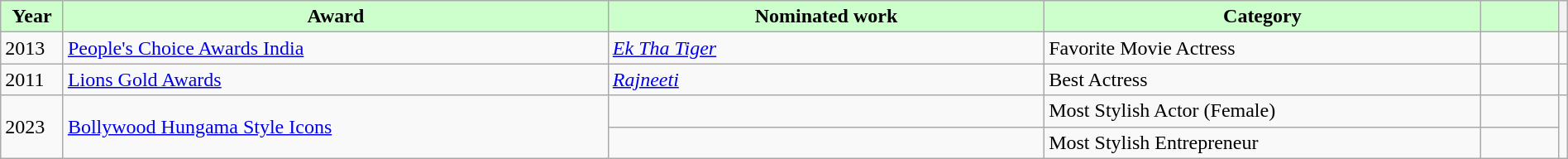<table class="wikitable" style="width:100%;">
<tr style="background:#cfc; text-align:center;">
<td scope="col" style="width:4%;"><strong>Year</strong></td>
<td scope="col" style="width:35%;"><strong>Award</strong></td>
<td scope="col" style="width:28%;"><strong>Nominated work</strong></td>
<td scope="col" style="width:28%;"><strong>Category</strong></td>
<td scope="col" style="width:5%;"><strong></strong></td>
<th scope="col" style="width:5%;"></th>
</tr>
<tr>
<td>2013</td>
<td><a href='#'>People's Choice Awards India</a></td>
<td><em><a href='#'>Ek Tha Tiger</a></em></td>
<td>Favorite Movie Actress</td>
<td></td>
<td align="center"></td>
</tr>
<tr>
<td>2011</td>
<td><a href='#'>Lions Gold Awards</a></td>
<td><em><a href='#'>Rajneeti</a></em></td>
<td>Best Actress</td>
<td></td>
<td></td>
</tr>
<tr>
<td rowspan="2">2023</td>
<td rowspan="2"><a href='#'>Bollywood Hungama Style Icons</a></td>
<td></td>
<td>Most Stylish Actor (Female)</td>
<td></td>
<td rowspan="2"></td>
</tr>
<tr>
<td></td>
<td>Most Stylish Entrepreneur</td>
<td></td>
</tr>
</table>
